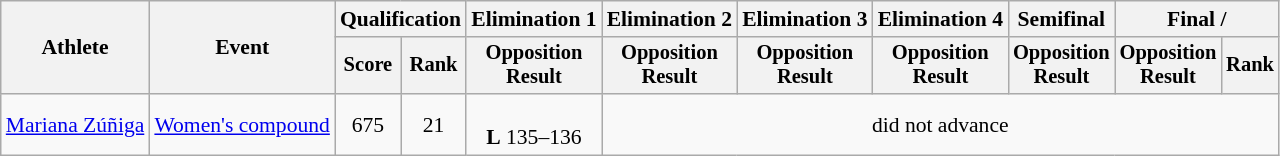<table class=wikitable style=font-size:90%;text-align:center>
<tr>
<th rowspan=2>Athlete</th>
<th rowspan=2>Event</th>
<th colspan=2>Qualification</th>
<th>Elimination 1</th>
<th>Elimination 2</th>
<th>Elimination 3</th>
<th>Elimination 4</th>
<th>Semifinal</th>
<th colspan=2>Final / </th>
</tr>
<tr style=font-size:95%>
<th>Score</th>
<th>Rank</th>
<th>Opposition<br>Result</th>
<th>Opposition<br>Result</th>
<th>Opposition<br>Result</th>
<th>Opposition<br>Result</th>
<th>Opposition<br>Result</th>
<th>Opposition<br>Result</th>
<th>Rank</th>
</tr>
<tr>
<td align=left><a href='#'>Mariana Zúñiga</a></td>
<td align=left><a href='#'>Women's compound</a></td>
<td>675</td>
<td>21</td>
<td><br><strong>L</strong> 135–136</td>
<td colspan=6>did not advance</td>
</tr>
</table>
